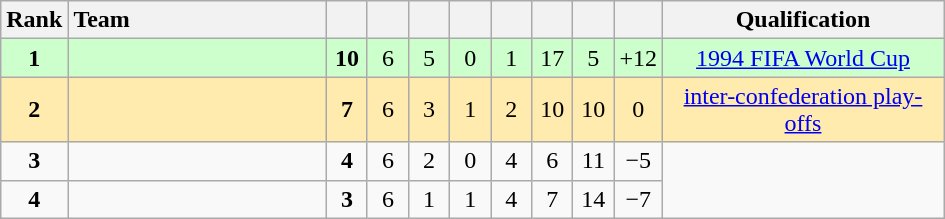<table class="wikitable" style="text-align:center">
<tr>
<th width=30>Rank</th>
<th width=165 style="text-align:left">Team</th>
<th width=20></th>
<th width=20></th>
<th width=20></th>
<th width=20></th>
<th width=20></th>
<th width=20></th>
<th width=20></th>
<th width=20></th>
<th width=180>Qualification</th>
</tr>
<tr bgcolor="#ccffcc">
<td><strong>1</strong></td>
<td style="text-align:left"></td>
<td><strong>10</strong></td>
<td>6</td>
<td>5</td>
<td>0</td>
<td>1</td>
<td>17</td>
<td>5</td>
<td>+12</td>
<td><a href='#'>1994 FIFA World Cup</a></td>
</tr>
<tr bgcolor="#ffebad">
<td><strong>2</strong></td>
<td style="text-align:left"></td>
<td><strong>7</strong></td>
<td>6</td>
<td>3</td>
<td>1</td>
<td>2</td>
<td>10</td>
<td>10</td>
<td>0</td>
<td><a href='#'>inter-confederation play-offs</a></td>
</tr>
<tr>
<td><strong>3</strong></td>
<td style="text-align:left"></td>
<td><strong>4</strong></td>
<td>6</td>
<td>2</td>
<td>0</td>
<td>4</td>
<td>6</td>
<td>11</td>
<td>−5</td>
</tr>
<tr>
<td><strong>4</strong></td>
<td style="text-align:left"></td>
<td><strong>3</strong></td>
<td>6</td>
<td>1</td>
<td>1</td>
<td>4</td>
<td>7</td>
<td>14</td>
<td>−7</td>
</tr>
</table>
